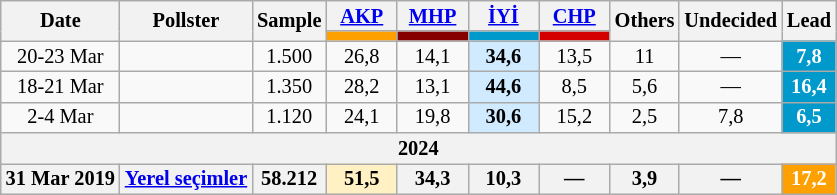<table class="wikitable mw-collapsible" style="text-align:center; font-size:85%; line-height:14px;">
<tr>
<th rowspan="2">Date</th>
<th rowspan="2">Pollster</th>
<th rowspan="2">Sample</th>
<th style="width:3em;"><a href='#'>AKP</a></th>
<th style="width:3em;"><a href='#'>MHP</a></th>
<th style="width:3em;"><a href='#'>İYİ</a></th>
<th style="width:3em;"><a href='#'>CHP</a></th>
<th rowspan="2">Others</th>
<th rowspan="2">Undecided</th>
<th rowspan="2">Lead</th>
</tr>
<tr>
<th style="background:#fda000;"></th>
<th style="background:#870000;"></th>
<th style="background:#0099cc;"></th>
<th style="background:#d40000;"></th>
</tr>
<tr>
<td>20-23 Mar</td>
<td></td>
<td>1.500</td>
<td>26,8</td>
<td>14,1</td>
<td style="background:#D0EBFF"><strong>34,6</strong></td>
<td>13,5</td>
<td>11</td>
<td>—</td>
<th style="background:#0099cc; color:white;">7,8</th>
</tr>
<tr>
<td>18-21 Mar</td>
<td></td>
<td>1.350</td>
<td>28,2</td>
<td>13,1</td>
<td style="background:#D0EBFF"><strong>44,6</strong></td>
<td>8,5</td>
<td>5,6</td>
<td>—</td>
<th style="background:#0099cc; color:white;">16,4</th>
</tr>
<tr>
<td>2-4 Mar</td>
<td></td>
<td>1.120</td>
<td>24,1</td>
<td>19,8</td>
<td style="background:#D0EBFF"><strong>30,6</strong></td>
<td>15,2</td>
<td>2,5</td>
<td>7,8</td>
<th style="background:#0099cc; color:white;">6,5</th>
</tr>
<tr>
<th colspan="10">2024</th>
</tr>
<tr>
<th>31 Mar 2019</th>
<th><a href='#'>Yerel seçimler</a></th>
<th>58.212</th>
<th style="background:#FFF1C4">51,5</th>
<th>34,3</th>
<th>10,3</th>
<th>—</th>
<th>3,9</th>
<th>—</th>
<th style="background:#fda000; color:white;">17,2</th>
</tr>
</table>
